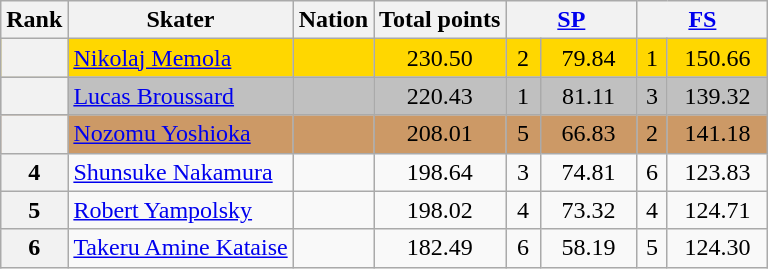<table class="wikitable sortable" style="text-align:left">
<tr>
<th scope="col">Rank</th>
<th scope="col">Skater</th>
<th scope="col">Nation</th>
<th scope="col">Total points</th>
<th scope="col" colspan="2" width="80px"><a href='#'>SP</a></th>
<th scope="col" colspan="2" width="80px"><a href='#'>FS</a></th>
</tr>
<tr bgcolor="gold">
<th scope="row"></th>
<td><a href='#'>Nikolaj Memola</a></td>
<td></td>
<td align="center">230.50</td>
<td align="center">2</td>
<td align="center">79.84</td>
<td align="center">1</td>
<td align="center">150.66</td>
</tr>
<tr bgcolor="silver">
<th scope="row"></th>
<td><a href='#'>Lucas Broussard</a></td>
<td></td>
<td align="center">220.43</td>
<td align="center">1</td>
<td align="center">81.11</td>
<td align="center">3</td>
<td align="center">139.32</td>
</tr>
<tr bgcolor="cc9966">
<th scope="row"></th>
<td><a href='#'>Nozomu Yoshioka</a></td>
<td></td>
<td align="center">208.01</td>
<td align="center">5</td>
<td align="center">66.83</td>
<td align="center">2</td>
<td align="center">141.18</td>
</tr>
<tr>
<th>4</th>
<td><a href='#'>Shunsuke Nakamura</a></td>
<td></td>
<td align="center">198.64</td>
<td align="center">3</td>
<td align="center">74.81</td>
<td align="center">6</td>
<td align="center">123.83</td>
</tr>
<tr>
<th>5</th>
<td><a href='#'>Robert Yampolsky</a></td>
<td></td>
<td align="center">198.02</td>
<td align="center">4</td>
<td align="center">73.32</td>
<td align="center">4</td>
<td align="center">124.71</td>
</tr>
<tr>
<th>6</th>
<td><a href='#'>Takeru Amine Kataise</a></td>
<td></td>
<td align="center">182.49</td>
<td align="center">6</td>
<td align="center">58.19</td>
<td align="center">5</td>
<td align="center">124.30</td>
</tr>
</table>
